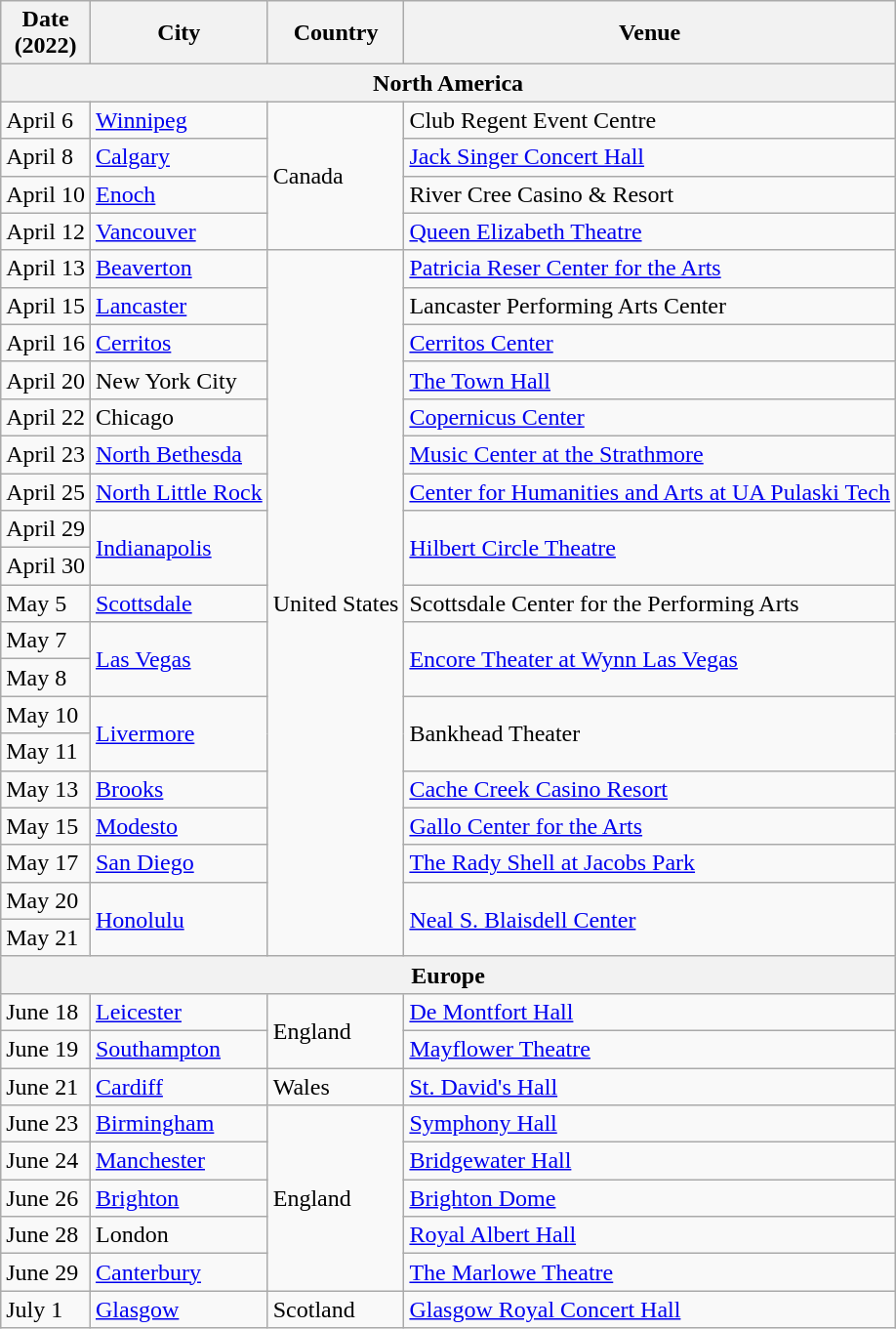<table class="wikitable">
<tr>
<th>Date<br>(2022)</th>
<th>City</th>
<th>Country</th>
<th>Venue</th>
</tr>
<tr>
<th colspan="4">North America</th>
</tr>
<tr>
<td>April 6</td>
<td><a href='#'>Winnipeg</a></td>
<td rowspan="4">Canada</td>
<td>Club Regent Event Centre</td>
</tr>
<tr>
<td>April 8</td>
<td><a href='#'>Calgary</a></td>
<td><a href='#'>Jack Singer Concert Hall</a></td>
</tr>
<tr>
<td>April 10</td>
<td><a href='#'>Enoch</a></td>
<td>River Cree Casino & Resort</td>
</tr>
<tr>
<td>April 12</td>
<td><a href='#'>Vancouver</a></td>
<td><a href='#'>Queen Elizabeth Theatre</a></td>
</tr>
<tr>
<td>April 13</td>
<td><a href='#'>Beaverton</a></td>
<td rowspan="19">United States</td>
<td><a href='#'>Patricia Reser Center for the Arts</a></td>
</tr>
<tr>
<td>April 15</td>
<td><a href='#'>Lancaster</a></td>
<td>Lancaster Performing Arts Center</td>
</tr>
<tr>
<td>April 16</td>
<td><a href='#'>Cerritos</a></td>
<td><a href='#'>Cerritos Center</a></td>
</tr>
<tr>
<td>April 20</td>
<td>New York City</td>
<td><a href='#'>The Town Hall</a></td>
</tr>
<tr>
<td>April 22</td>
<td>Chicago</td>
<td><a href='#'>Copernicus Center</a></td>
</tr>
<tr>
<td>April 23</td>
<td><a href='#'>North Bethesda</a></td>
<td><a href='#'>Music Center at the Strathmore</a></td>
</tr>
<tr>
<td>April 25</td>
<td><a href='#'>North Little Rock</a></td>
<td><a href='#'>Center for Humanities and Arts at UA Pulaski Tech</a></td>
</tr>
<tr>
<td>April 29</td>
<td rowspan="2"><a href='#'>Indianapolis</a></td>
<td rowspan="2"><a href='#'>Hilbert Circle Theatre</a></td>
</tr>
<tr>
<td>April 30</td>
</tr>
<tr>
<td>May 5</td>
<td><a href='#'>Scottsdale</a></td>
<td>Scottsdale Center for the Performing Arts</td>
</tr>
<tr>
<td>May 7</td>
<td rowspan="2"><a href='#'>Las Vegas</a></td>
<td rowspan="2"><a href='#'>Encore Theater at Wynn Las Vegas</a></td>
</tr>
<tr>
<td>May 8</td>
</tr>
<tr>
<td>May 10</td>
<td rowspan="2"><a href='#'>Livermore</a></td>
<td rowspan="2">Bankhead Theater</td>
</tr>
<tr>
<td>May 11</td>
</tr>
<tr>
<td>May 13</td>
<td><a href='#'>Brooks</a></td>
<td><a href='#'>Cache Creek Casino Resort</a></td>
</tr>
<tr>
<td>May 15</td>
<td><a href='#'>Modesto</a></td>
<td><a href='#'>Gallo Center for the Arts</a></td>
</tr>
<tr>
<td>May 17</td>
<td><a href='#'>San Diego</a></td>
<td><a href='#'>The Rady Shell at Jacobs Park</a></td>
</tr>
<tr>
<td>May 20</td>
<td rowspan="2"><a href='#'>Honolulu</a></td>
<td rowspan="2"><a href='#'>Neal S. Blaisdell Center</a></td>
</tr>
<tr>
<td>May 21</td>
</tr>
<tr>
<th colspan="4">Europe</th>
</tr>
<tr>
<td>June 18</td>
<td><a href='#'>Leicester</a></td>
<td rowspan="2">England</td>
<td><a href='#'>De Montfort Hall</a></td>
</tr>
<tr>
<td>June 19</td>
<td><a href='#'>Southampton</a></td>
<td><a href='#'>Mayflower Theatre</a></td>
</tr>
<tr>
<td>June 21</td>
<td><a href='#'>Cardiff</a></td>
<td>Wales</td>
<td><a href='#'>St. David's Hall</a></td>
</tr>
<tr>
<td>June 23</td>
<td><a href='#'>Birmingham</a></td>
<td rowspan="5">England</td>
<td><a href='#'>Symphony Hall</a></td>
</tr>
<tr>
<td>June 24</td>
<td><a href='#'>Manchester</a></td>
<td><a href='#'>Bridgewater Hall</a></td>
</tr>
<tr>
<td>June 26</td>
<td><a href='#'>Brighton</a></td>
<td><a href='#'>Brighton Dome</a></td>
</tr>
<tr>
<td>June 28</td>
<td>London</td>
<td><a href='#'>Royal Albert Hall</a></td>
</tr>
<tr>
<td>June 29</td>
<td><a href='#'>Canterbury</a></td>
<td><a href='#'>The Marlowe Theatre</a></td>
</tr>
<tr>
<td>July 1</td>
<td><a href='#'>Glasgow</a></td>
<td>Scotland</td>
<td><a href='#'>Glasgow Royal Concert Hall</a></td>
</tr>
</table>
